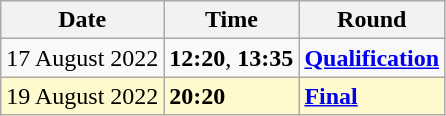<table class="wikitable">
<tr>
<th>Date</th>
<th>Time</th>
<th>Round</th>
</tr>
<tr>
<td>17 August 2022</td>
<td><strong>12:20</strong>, <strong>13:35</strong></td>
<td><strong><a href='#'>Qualification</a></strong></td>
</tr>
<tr style=background:lemonchiffon>
<td>19 August 2022</td>
<td><strong>20:20</strong></td>
<td><strong><a href='#'>Final</a></strong></td>
</tr>
</table>
